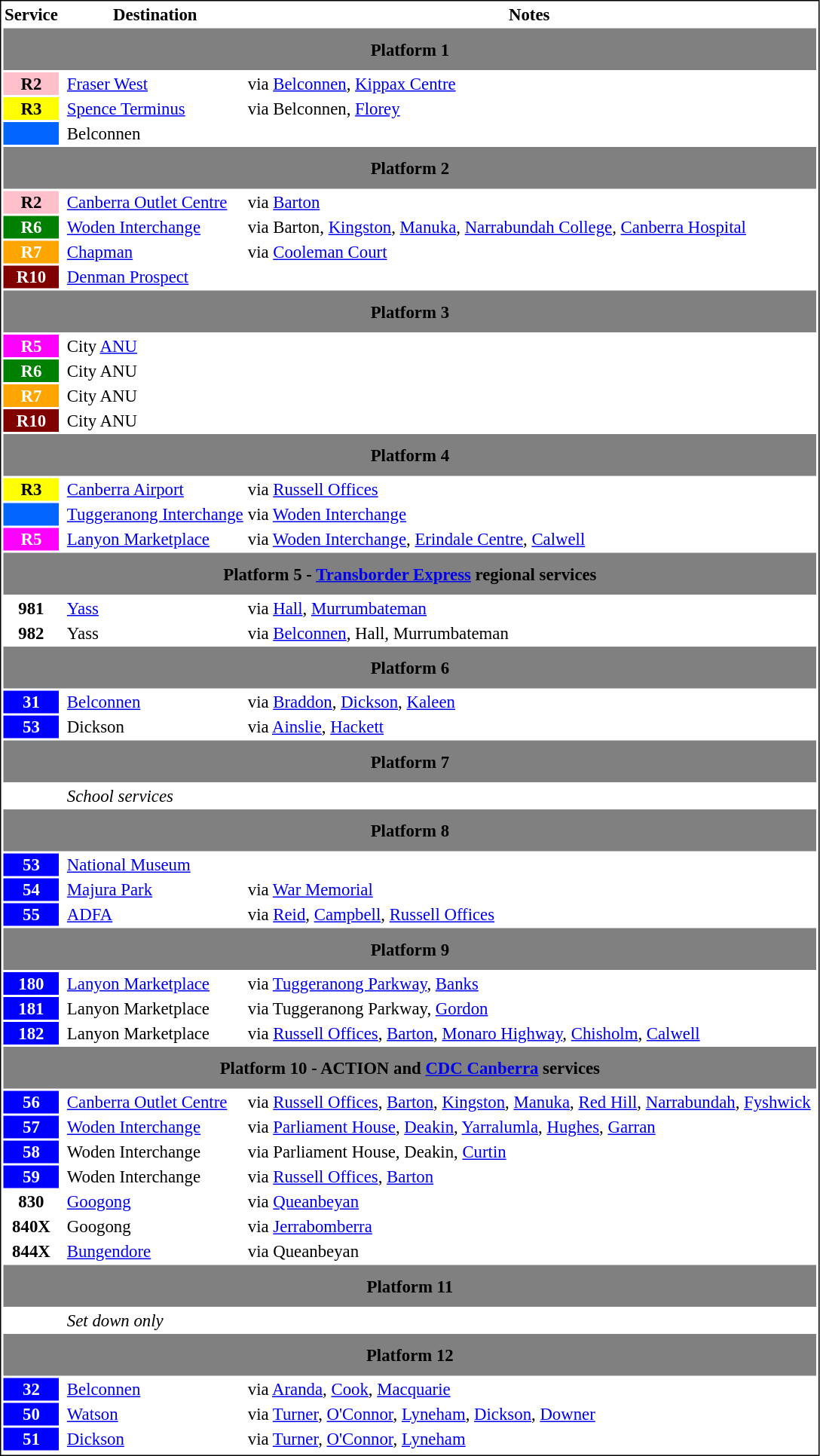<table style="text-align:centre; font-size:95%; border:1px solid black">
<tr>
<th>Service</th>
<th></th>
<th>Destination</th>
<th>Notes</th>
</tr>
<tr>
<th colspan="5" style="background-color:grey;color:black; height:35px">Platform 1</th>
</tr>
<tr>
<td style="background-color:pink;color:black;text-align:center;font-weight:bold;">R2</td>
<td></td>
<td><a href='#'>Fraser West</a></td>
<td>via <a href='#'>Belconnen</a>, <a href='#'>Kippax Centre</a></td>
</tr>
<tr>
<td style="background-color:yellow;color:black;text-align:center;font-weight:bold">R3</td>
<td></td>
<td><a href='#'>Spence Terminus</a></td>
<td>via Belconnen, <a href='#'>Florey</a></td>
</tr>
<tr>
<td style="background-color:#0066FF;color:white;text-align:center;font-weight:bold"><a href='#'></a></td>
<td></td>
<td>Belconnen</td>
</tr>
<tr>
<th colspan="5" style="background-color:grey;color:black; height:35px">Platform 2</th>
</tr>
<tr>
<td style="background-color:pink;color:black;text-align:center;font-weight:bold;">R2</td>
<td></td>
<td><a href='#'>Canberra Outlet Centre</a></td>
<td>via <a href='#'>Barton</a></td>
</tr>
<tr>
<td style="background-color:green;color:white;text-align:center;font-weight:bold">R6</td>
<td></td>
<td><a href='#'>Woden Interchange</a></td>
<td>via Barton, <a href='#'>Kingston</a>, <a href='#'>Manuka</a>, <a href='#'>Narrabundah College</a>, <a href='#'>Canberra Hospital</a></td>
</tr>
<tr>
<td style="background-color:orange;color:white;text-align:center;font-weight:bold">R7</td>
<td></td>
<td><a href='#'>Chapman</a></td>
<td>via <a href='#'>Cooleman Court</a></td>
</tr>
<tr>
<td style="background-color:maroon;color:white;text-align:center;font-weight:bold">R10</td>
<td></td>
<td><a href='#'>Denman Prospect</a></td>
</tr>
<tr>
<th colspan="5" style="background-color:grey;color:black; height:35px">Platform 3</th>
</tr>
<tr>
<td style="background-color:magenta;color:white;text-align:center;font-weight:bold">R5</td>
<td></td>
<td>City <a href='#'>ANU</a></td>
</tr>
<tr>
<td style="background-color:green;color:white;text-align:center;font-weight:bold">R6</td>
<td></td>
<td>City ANU</td>
</tr>
<tr>
<td style="background-color:orange;color:white;text-align:center;font-weight:bold">R7</td>
<td></td>
<td>City ANU</td>
</tr>
<tr>
<td style="background-color:maroon;color:white;text-align:center;font-weight:bold">R10</td>
<td></td>
<td>City ANU</td>
</tr>
<tr>
<th colspan="5" style="background-color:grey;color:black; height:35px">Platform 4</th>
</tr>
<tr>
<td style="background-color:yellow;color:black;text-align:center;font-weight:bold">R3</td>
<td></td>
<td><a href='#'>Canberra Airport</a></td>
<td>via <a href='#'>Russell Offices</a></td>
</tr>
<tr>
<td style="background-color:#0066FF;color:white;text-align:center;font-weight:bold"><a href='#'></a></td>
<td></td>
<td><a href='#'>Tuggeranong Interchange</a></td>
<td>via <a href='#'>Woden Interchange</a></td>
</tr>
<tr>
<td style="background-color:magenta;color:white;text-align:center;font-weight:bold">R5</td>
<td></td>
<td><a href='#'>Lanyon Marketplace</a></td>
<td>via <a href='#'>Woden Interchange</a>, <a href='#'>Erindale Centre</a>, <a href='#'>Calwell</a></td>
</tr>
<tr>
<th colspan="5" style="background-color:grey;color:black; height:35px">Platform 5 - <a href='#'>Transborder Express</a> regional services</th>
</tr>
<tr>
<td style="background-color:white;color:black;text-align:center;font-weight:bold">981</td>
<td></td>
<td><a href='#'>Yass</a></td>
<td>via <a href='#'>Hall</a>, <a href='#'>Murrumbateman</a></td>
</tr>
<tr>
<td style="background-color:white;color:black;text-align:center;font-weight:bold">982</td>
<td></td>
<td>Yass</td>
<td>via <a href='#'>Belconnen</a>, Hall, Murrumbateman</td>
</tr>
<tr>
<th colspan="5" style="background-color:grey;color:black; height:35px">Platform 6</th>
</tr>
<tr>
<td style="background-color:blue;color:white;text-align:center;font-weight:bold">31</td>
<td></td>
<td><a href='#'>Belconnen</a></td>
<td>via <a href='#'>Braddon</a>, <a href='#'>Dickson</a>, <a href='#'>Kaleen</a></td>
</tr>
<tr>
<td style="background-color:blue;color:white;text-align:center;font-weight:bold">53</td>
<td></td>
<td>Dickson</td>
<td>via <a href='#'>Ainslie</a>, <a href='#'>Hackett</a></td>
</tr>
<tr>
<th colspan="5" style="background-color:grey;color:black; height:35px">Platform 7</th>
</tr>
<tr>
<td style="background-color:white;color:black;text-align:center;font-weight:bold"></td>
<td></td>
<td><em>School services</em></td>
</tr>
<tr>
<th colspan="5" style="background-color:grey;color:black; height:35px">Platform 8</th>
</tr>
<tr>
<td style="background-color:blue;color:white;text-align:center;font-weight:bold">53</td>
<td></td>
<td><a href='#'>National Museum</a></td>
</tr>
<tr>
<td style="background-color:blue;color:white;text-align:center;font-weight:bold">54</td>
<td></td>
<td><a href='#'>Majura Park</a></td>
<td>via <a href='#'>War Memorial</a></td>
</tr>
<tr>
<td style="background-color:blue;color:white;text-align:center;font-weight:bold">55</td>
<td></td>
<td><a href='#'>ADFA</a></td>
<td>via <a href='#'>Reid</a>, <a href='#'>Campbell</a>, <a href='#'>Russell Offices</a></td>
</tr>
<tr>
<th colspan="5" style="background-color:grey;color:black; height:35px">Platform 9</th>
</tr>
<tr>
<td style="background-color:blue;color:white;text-align:center;font-weight:bold">180</td>
<td></td>
<td><a href='#'>Lanyon Marketplace</a></td>
<td>via <a href='#'>Tuggeranong Parkway</a>, <a href='#'>Banks</a></td>
</tr>
<tr>
<td style="background-color:blue;color:white;text-align:center;font-weight:bold">181</td>
<td></td>
<td>Lanyon Marketplace</td>
<td>via Tuggeranong Parkway, <a href='#'>Gordon</a></td>
</tr>
<tr>
<td style="background-color:blue;color:white;text-align:center;font-weight:bold">182</td>
<td></td>
<td>Lanyon Marketplace</td>
<td>via <a href='#'>Russell Offices</a>, <a href='#'>Barton</a>, <a href='#'>Monaro Highway</a>, <a href='#'>Chisholm</a>, <a href='#'>Calwell</a></td>
</tr>
<tr>
<th colspan="5" style="background-color:grey;color:black; height:35px">Platform 10 - ACTION and <a href='#'>CDC Canberra</a> services</th>
</tr>
<tr>
<td style="background-color:blue;color:white;text-align:center;font-weight:bold">56</td>
<td></td>
<td><a href='#'>Canberra Outlet Centre</a></td>
<td>via <a href='#'>Russell Offices</a>, <a href='#'>Barton</a>, <a href='#'>Kingston</a>, <a href='#'>Manuka</a>, <a href='#'>Red Hill</a>, <a href='#'>Narrabundah</a>, <a href='#'>Fyshwick</a></td>
<td></td>
</tr>
<tr>
<td style="background-color:blue;color:white;text-align:center;font-weight:bold">57</td>
<td></td>
<td><a href='#'>Woden Interchange</a></td>
<td>via <a href='#'>Parliament House</a>, <a href='#'>Deakin</a>, <a href='#'>Yarralumla</a>, <a href='#'>Hughes</a>, <a href='#'>Garran</a></td>
</tr>
<tr>
<td style="background-color:blue;color:white;text-align:center;font-weight:bold">58</td>
<td></td>
<td>Woden Interchange</td>
<td>via Parliament House, Deakin, <a href='#'>Curtin</a></td>
</tr>
<tr>
<td style="background-color:blue;color:white;text-align:center;font-weight:bold">59</td>
<td></td>
<td>Woden Interchange</td>
<td>via <a href='#'>Russell Offices</a>, <a href='#'>Barton</a></td>
</tr>
<tr>
<td style="background-color:white;color:black;text-align:center;font-weight:bold">830</td>
<td></td>
<td><a href='#'>Googong</a></td>
<td>via <a href='#'>Queanbeyan</a></td>
</tr>
<tr>
<td style="background-color:white;color:black;text-align:center;font-weight:bold">840X</td>
<td></td>
<td>Googong</td>
<td>via <a href='#'>Jerrabomberra</a></td>
</tr>
<tr>
<td style="background-color:white;color:black;text-align:center;font-weight:bold">844X</td>
<td></td>
<td><a href='#'>Bungendore</a></td>
<td>via Queanbeyan</td>
</tr>
<tr>
<th colspan="5" style="background-color:grey;color:black; height:35px">Platform 11</th>
</tr>
<tr>
<td style="background-color:white;color:black;text-align:center;font-weight:bold"></td>
<td></td>
<td><em>Set down only</em></td>
</tr>
<tr>
<th colspan="5" style="background-color:grey;color:black; height:35px">Platform 12</th>
</tr>
<tr>
<td style="background-color:blue;color:white;text-align:center;font-weight:bold">32</td>
<td></td>
<td><a href='#'>Belconnen</a></td>
<td>via <a href='#'>Aranda</a>, <a href='#'>Cook</a>, <a href='#'>Macquarie</a></td>
</tr>
<tr>
<td style="background-color:blue;color:white;text-align:center;font-weight:bold">50</td>
<td></td>
<td><a href='#'>Watson</a></td>
<td>via <a href='#'>Turner</a>, <a href='#'>O'Connor</a>, <a href='#'>Lyneham</a>, <a href='#'>Dickson</a>, <a href='#'>Downer</a></td>
</tr>
<tr>
<td style="background-color:blue;color:white;text-align:center;font-weight:bold">51</td>
<td></td>
<td><a href='#'>Dickson</a></td>
<td>via <a href='#'>Turner</a>, <a href='#'>O'Connor</a>, <a href='#'>Lyneham</a></td>
</tr>
<tr>
</tr>
</table>
